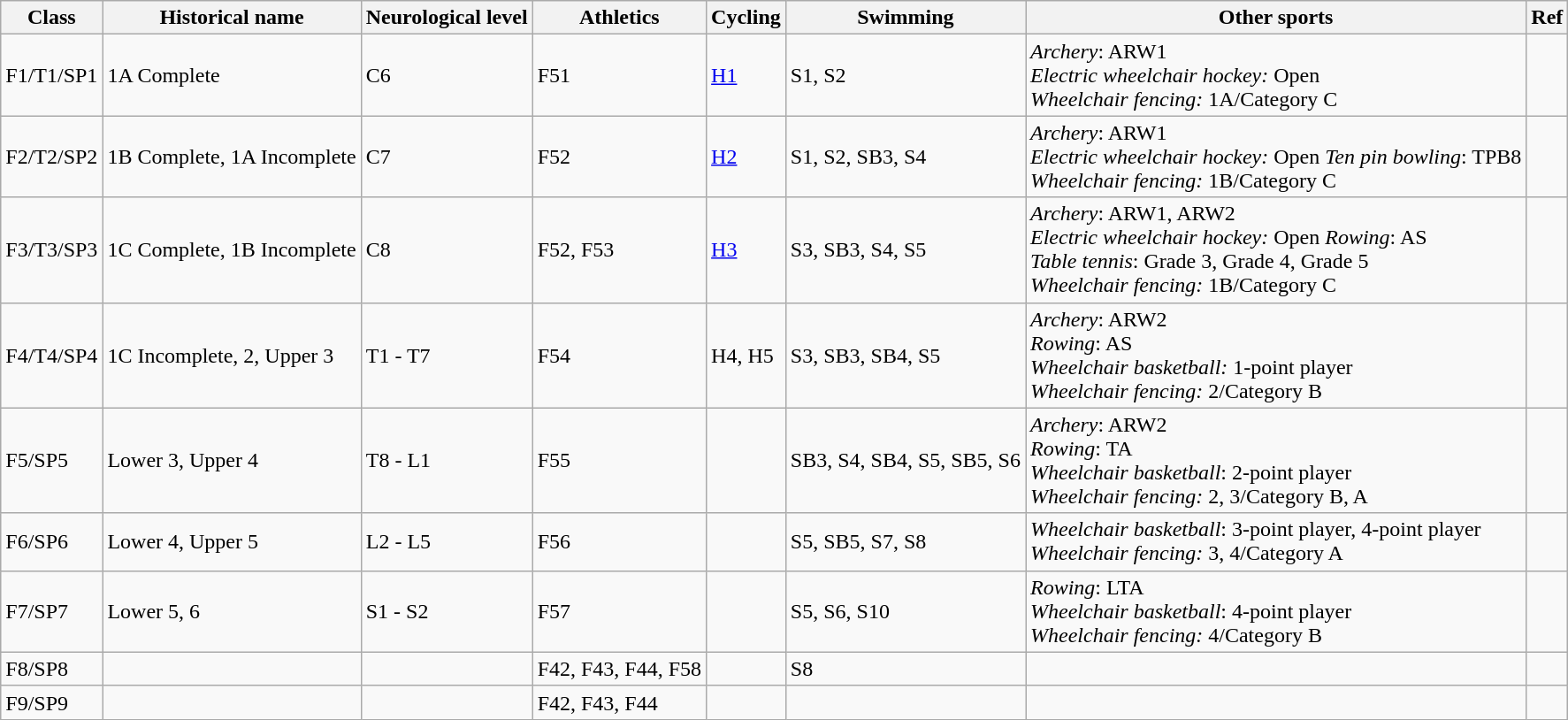<table class="wikitable">
<tr>
<th>Class</th>
<th>Historical name</th>
<th>Neurological level</th>
<th>Athletics</th>
<th>Cycling</th>
<th>Swimming</th>
<th>Other sports</th>
<th>Ref</th>
</tr>
<tr>
<td>F1/T1/SP1</td>
<td>1A Complete</td>
<td>C6</td>
<td>F51</td>
<td><a href='#'>H1</a></td>
<td>S1, S2</td>
<td><em>Archery</em>: ARW1<br><em>Electric wheelchair hockey:</em> Open<br><em>Wheelchair fencing:</em> 1A/Category C</td>
<td></td>
</tr>
<tr>
<td>F2/T2/SP2</td>
<td>1B Complete, 1A Incomplete</td>
<td>C7</td>
<td>F52</td>
<td><a href='#'>H2</a></td>
<td>S1, S2, SB3, S4</td>
<td><em>Archery</em>: ARW1<br><em>Electric wheelchair hockey:</em> Open <em>Ten pin bowling</em>: TPB8<br><em>Wheelchair fencing:</em> 1B/Category C</td>
<td></td>
</tr>
<tr>
<td>F3/T3/SP3</td>
<td>1C Complete, 1B Incomplete</td>
<td>C8</td>
<td>F52, F53</td>
<td><a href='#'>H3</a></td>
<td>S3, SB3, S4, S5</td>
<td><em>Archery</em>: ARW1, ARW2<br><em>Electric wheelchair hockey:</em> Open <em>Rowing</em>: AS<br><em>Table tennis</em>: Grade 3, Grade 4, Grade 5<br><em>Wheelchair fencing:</em> 1B/Category C</td>
<td></td>
</tr>
<tr>
<td>F4/T4/SP4</td>
<td>1C Incomplete, 2, Upper 3</td>
<td>T1 - T7</td>
<td>F54</td>
<td>H4, H5</td>
<td>S3, SB3, SB4, S5</td>
<td><em>Archery</em>: ARW2<br><em>Rowing</em>: AS<br><em>Wheelchair basketball:</em> 1-point player<br><em>Wheelchair fencing:</em> 2/Category B</td>
<td></td>
</tr>
<tr>
<td>F5/SP5</td>
<td>Lower 3, Upper 4</td>
<td>T8 - L1</td>
<td>F55</td>
<td></td>
<td>SB3, S4, SB4, S5, SB5, S6</td>
<td><em>Archery</em>: ARW2<br><em>Rowing</em>: TA<br><em>Wheelchair basketball</em>: 2-point player<br><em>Wheelchair fencing:</em> 2, 3/Category B, A</td>
<td></td>
</tr>
<tr>
<td>F6/SP6</td>
<td>Lower 4, Upper 5</td>
<td>L2 - L5</td>
<td>F56</td>
<td></td>
<td>S5, SB5, S7, S8</td>
<td><em>Wheelchair basketball</em>: 3-point player, 4-point player<br><em>Wheelchair fencing:</em> 3, 4/Category A</td>
<td></td>
</tr>
<tr>
<td>F7/SP7</td>
<td>Lower 5, 6</td>
<td>S1 - S2</td>
<td>F57</td>
<td></td>
<td>S5, S6, S10</td>
<td><em>Rowing</em>: LTA<br><em>Wheelchair basketball</em>: 4-point player<br><em>Wheelchair fencing:</em> 4/Category B</td>
<td></td>
</tr>
<tr>
<td>F8/SP8</td>
<td></td>
<td></td>
<td>F42, F43, F44, F58</td>
<td></td>
<td>S8</td>
<td></td>
<td></td>
</tr>
<tr>
<td>F9/SP9</td>
<td></td>
<td></td>
<td>F42, F43, F44</td>
<td></td>
<td></td>
<td></td>
<td></td>
</tr>
</table>
